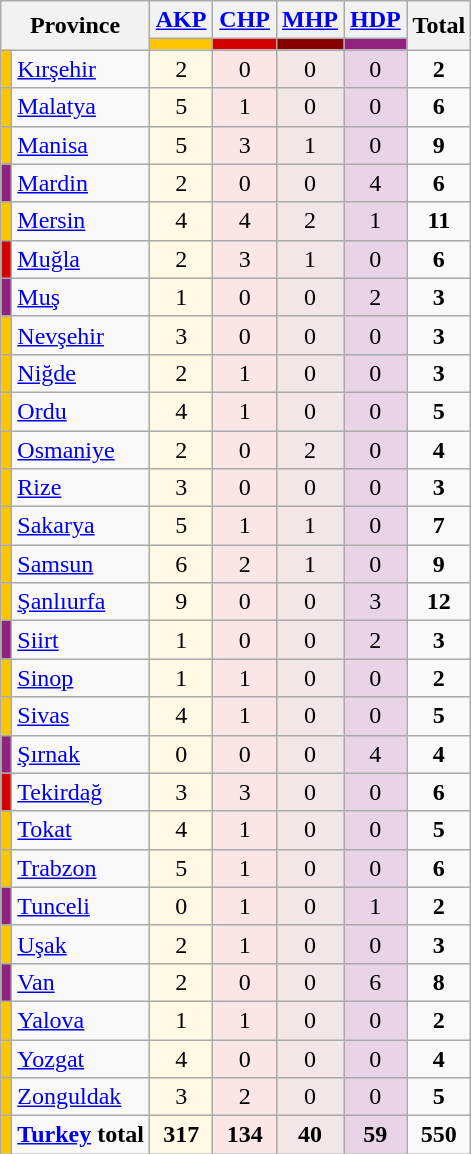<table class="wikitable" style="text-align:center">
<tr>
<th rowspan="2" colspan="2" style="width: 70px;">Province</th>
<th style="width: 35px;"><a href='#'>AKP</a></th>
<th style="width: 35px;"><a href='#'>CHP</a></th>
<th style="width: 35px;"><a href='#'>MHP</a></th>
<th style="width: 35px;"><a href='#'>HDP</a></th>
<th rowspan="2">Total</th>
</tr>
<tr>
<th style="background: #fdc400"></th>
<th style="background: #d40000"></th>
<th style="background: #870000"></th>
<th style="background: #922280"></th>
</tr>
<tr>
<td style="background:#FDC400"></td>
<td style="text-align:left"><a href='#'>Kırşehir</a></td>
<td style="background:#FFF9E6">2</td>
<td style="background:#FBE6E6">0</td>
<td style="background:#F3E6E6">0</td>
<td style="background:#E9D3E6">0</td>
<td><strong>2</strong></td>
</tr>
<tr>
<td style="background:#FDC400"></td>
<td style="text-align:left"><a href='#'>Malatya</a></td>
<td style="background:#FFF9E6">5</td>
<td style="background:#FBE6E6">1</td>
<td style="background:#F3E6E6">0</td>
<td style="background:#E9D3E6">0</td>
<td><strong>6</strong></td>
</tr>
<tr>
<td style="background:#FDC400"></td>
<td style="text-align:left"><a href='#'>Manisa</a></td>
<td style="background:#FFF9E6">5</td>
<td style="background:#FBE6E6">3</td>
<td style="background:#F3E6E6">1</td>
<td style="background:#E9D3E6">0</td>
<td><strong>9</strong></td>
</tr>
<tr>
<td style="background:#922280"></td>
<td style="text-align:left"><a href='#'>Mardin</a></td>
<td style="background:#FFF9E6">2</td>
<td style="background:#FBE6E6">0</td>
<td style="background:#F3E6E6">0</td>
<td style="background:#E9D3E6">4</td>
<td><strong>6</strong></td>
</tr>
<tr>
<td style="background:#FDC400"></td>
<td style="text-align:left"><a href='#'>Mersin</a></td>
<td style="background:#FFF9E6">4</td>
<td style="background:#FBE6E6">4</td>
<td style="background:#F3E6E6">2</td>
<td style="background:#E9D3E6">1</td>
<td><strong>11</strong></td>
</tr>
<tr>
<td style="background:#D40000"></td>
<td style="text-align:left"><a href='#'>Muğla</a></td>
<td style="background:#FFF9E6">2</td>
<td style="background:#FBE6E6">3</td>
<td style="background:#F3E6E6">1</td>
<td style="background:#E9D3E6">0</td>
<td><strong>6</strong></td>
</tr>
<tr>
<td style="background:#922280"></td>
<td style="text-align:left"><a href='#'>Muş</a></td>
<td style="background:#FFF9E6">1</td>
<td style="background:#FBE6E6">0</td>
<td style="background:#F3E6E6">0</td>
<td style="background:#E9D3E6">2</td>
<td><strong>3</strong></td>
</tr>
<tr>
<td style="background:#FDC400"></td>
<td style="text-align:left"><a href='#'>Nevşehir</a></td>
<td style="background:#FFF9E6">3</td>
<td style="background:#FBE6E6">0</td>
<td style="background:#F3E6E6">0</td>
<td style="background:#E9D3E6">0</td>
<td><strong>3</strong></td>
</tr>
<tr>
<td style="background:#FDC400"></td>
<td style="text-align:left"><a href='#'>Niğde</a></td>
<td style="background:#FFF9E6">2</td>
<td style="background:#FBE6E6">1</td>
<td style="background:#F3E6E6">0</td>
<td style="background:#E9D3E6">0</td>
<td><strong>3</strong></td>
</tr>
<tr>
<td style="background:#FDC400"></td>
<td style="text-align:left"><a href='#'>Ordu</a></td>
<td style="background:#FFF9E6">4</td>
<td style="background:#FBE6E6">1</td>
<td style="background:#F3E6E6">0</td>
<td style="background:#E9D3E6">0</td>
<td><strong>5</strong></td>
</tr>
<tr>
<td style="background:#FDC400"></td>
<td style="text-align:left"><a href='#'>Osmaniye</a></td>
<td style="background:#FFF9E6">2</td>
<td style="background:#FBE6E6">0</td>
<td style="background:#F3E6E6">2</td>
<td style="background:#E9D3E6">0</td>
<td><strong>4</strong></td>
</tr>
<tr>
<td style="background:#FDC400"></td>
<td style="text-align:left"><a href='#'>Rize</a></td>
<td style="background:#FFF9E6">3</td>
<td style="background:#FBE6E6">0</td>
<td style="background:#F3E6E6">0</td>
<td style="background:#E9D3E6">0</td>
<td><strong>3</strong></td>
</tr>
<tr>
<td style="background:#FDC400"></td>
<td style="text-align:left"><a href='#'>Sakarya</a></td>
<td style="background:#FFF9E6">5</td>
<td style="background:#FBE6E6">1</td>
<td style="background:#F3E6E6">1</td>
<td style="background:#E9D3E6">0</td>
<td><strong>7</strong></td>
</tr>
<tr>
<td style="background:#FDC400"></td>
<td style="text-align:left"><a href='#'>Samsun</a></td>
<td style="background:#FFF9E6">6</td>
<td style="background:#FBE6E6">2</td>
<td style="background:#F3E6E6">1</td>
<td style="background:#E9D3E6">0</td>
<td><strong>9</strong></td>
</tr>
<tr>
<td style="background:#FDC400"></td>
<td style="text-align:left"><a href='#'>Şanlıurfa</a></td>
<td style="background:#FFF9E6">9</td>
<td style="background:#FBE6E6">0</td>
<td style="background:#F3E6E6">0</td>
<td style="background:#E9D3E6">3</td>
<td><strong>12</strong></td>
</tr>
<tr>
<td style="background:#922280"></td>
<td style="text-align:left"><a href='#'>Siirt</a></td>
<td style="background:#FFF9E6">1</td>
<td style="background:#FBE6E6">0</td>
<td style="background:#F3E6E6">0</td>
<td style="background:#E9D3E6">2</td>
<td><strong>3</strong></td>
</tr>
<tr>
<td style="background:#FDC400"></td>
<td style="text-align:left"><a href='#'>Sinop</a></td>
<td style="background:#FFF9E6">1</td>
<td style="background:#FBE6E6">1</td>
<td style="background:#F3E6E6">0</td>
<td style="background:#E9D3E6">0</td>
<td><strong>2</strong></td>
</tr>
<tr>
<td style="background:#FDC400"></td>
<td style="text-align:left"><a href='#'>Sivas</a></td>
<td style="background:#FFF9E6">4</td>
<td style="background:#FBE6E6">1</td>
<td style="background:#F3E6E6">0</td>
<td style="background:#E9D3E6">0</td>
<td><strong>5</strong></td>
</tr>
<tr>
<td style="background:#922280"></td>
<td style="text-align:left"><a href='#'>Şırnak</a></td>
<td style="background:#FFF9E6">0</td>
<td style="background:#FBE6E6">0</td>
<td style="background:#F3E6E6">0</td>
<td style="background:#E9D3E6">4</td>
<td><strong>4</strong></td>
</tr>
<tr>
<td style="background:#d40000"></td>
<td style="text-align:left"><a href='#'>Tekirdağ</a></td>
<td style="background:#FFF9E6">3</td>
<td style="background:#FBE6E6">3</td>
<td style="background:#F3E6E6">0</td>
<td style="background:#E9D3E6">0</td>
<td><strong>6</strong></td>
</tr>
<tr>
<td style="background:#FDC400"></td>
<td style="text-align:left"><a href='#'>Tokat</a></td>
<td style="background:#FFF9E6">4</td>
<td style="background:#FBE6E6">1</td>
<td style="background:#F3E6E6">0</td>
<td style="background:#E9D3E6">0</td>
<td><strong>5</strong></td>
</tr>
<tr>
<td style="background:#FDC400"></td>
<td style="text-align:left"><a href='#'>Trabzon</a></td>
<td style="background:#FFF9E6">5</td>
<td style="background:#FBE6E6">1</td>
<td style="background:#F3E6E6">0</td>
<td style="background:#E9D3E6">0</td>
<td><strong>6</strong></td>
</tr>
<tr>
<td style="background:#922280"></td>
<td style="text-align:left"><a href='#'>Tunceli</a></td>
<td style="background:#FFF9E6">0</td>
<td style="background:#FBE6E6">1</td>
<td style="background:#F3E6E6">0</td>
<td style="background:#E9D3E6">1</td>
<td><strong>2</strong></td>
</tr>
<tr>
<td style="background:#FDC400"></td>
<td style="text-align:left"><a href='#'>Uşak</a></td>
<td style="background:#FFF9E6">2</td>
<td style="background:#FBE6E6">1</td>
<td style="background:#F3E6E6">0</td>
<td style="background:#E9D3E6">0</td>
<td><strong>3</strong></td>
</tr>
<tr>
<td style="background:#922280"></td>
<td style="text-align:left"><a href='#'>Van</a></td>
<td style="background:#FFF9E6">2</td>
<td style="background:#FBE6E6">0</td>
<td style="background:#F3E6E6">0</td>
<td style="background:#E9D3E6">6</td>
<td><strong>8</strong></td>
</tr>
<tr>
<td style="background:#fdc400"></td>
<td style="text-align:left"><a href='#'>Yalova</a></td>
<td style="background:#FFF9E6">1</td>
<td style="background:#FBE6E6">1</td>
<td style="background:#F3E6E6">0</td>
<td style="background:#E9D3E6">0</td>
<td><strong>2</strong></td>
</tr>
<tr>
<td style="background:#FDC400"></td>
<td style="text-align:left"><a href='#'>Yozgat</a></td>
<td style="background:#FFF9E6">4</td>
<td style="background:#FBE6E6">0</td>
<td style="background:#F3E6E6">0</td>
<td style="background:#E9D3E6">0</td>
<td><strong>4</strong></td>
</tr>
<tr>
<td style="background:#FDC400"></td>
<td style="text-align:left"><a href='#'>Zonguldak</a></td>
<td style="background:#FFF9E6">3</td>
<td style="background:#FBE6E6">2</td>
<td style="background:#F3E6E6">0</td>
<td style="background:#E9D3E6">0</td>
<td><strong>5</strong></td>
</tr>
<tr style="font-weight:bold">
<td style="background: #fdc400"></td>
<td style="text-align:left"><a href='#'>Turkey</a> total</td>
<td style="background:#FFF9E6">317</td>
<td style="background:#FBE6E6">134</td>
<td style="background:#F3E6E6">40</td>
<td style="background:#E9D3E6">59</td>
<td>550</td>
</tr>
</table>
